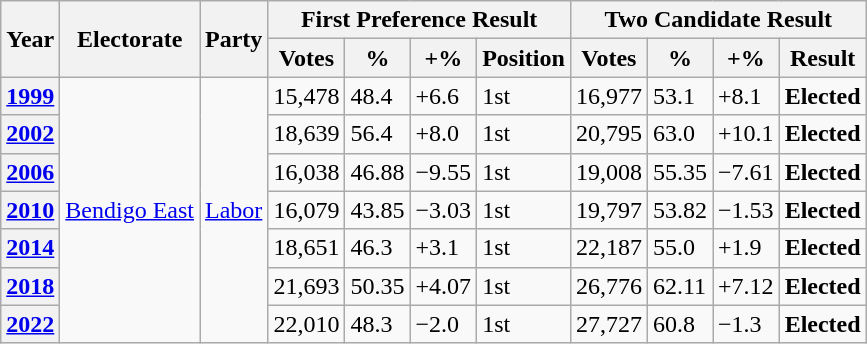<table class="wikitable">
<tr>
<th rowspan="2">Year</th>
<th rowspan="2">Electorate</th>
<th rowspan="2">Party</th>
<th colspan="4">First Preference Result</th>
<th colspan="4">Two Candidate Result</th>
</tr>
<tr>
<th>Votes</th>
<th>%</th>
<th>+%</th>
<th>Position</th>
<th>Votes</th>
<th>%</th>
<th>+%</th>
<th>Result</th>
</tr>
<tr>
<th><a href='#'>1999</a></th>
<td rowspan="7"><a href='#'>Bendigo East</a></td>
<td rowspan="7"><a href='#'>Labor</a></td>
<td>15,478</td>
<td>48.4</td>
<td>+6.6</td>
<td>1st</td>
<td>16,977</td>
<td>53.1</td>
<td>+8.1</td>
<td><strong>Elected</strong></td>
</tr>
<tr>
<th><a href='#'>2002</a></th>
<td>18,639</td>
<td>56.4</td>
<td>+8.0</td>
<td>1st</td>
<td>20,795</td>
<td>63.0</td>
<td>+10.1</td>
<td><strong>Elected</strong></td>
</tr>
<tr>
<th><a href='#'>2006</a></th>
<td>16,038</td>
<td>46.88</td>
<td>−9.55</td>
<td>1st</td>
<td>19,008</td>
<td>55.35</td>
<td>−7.61</td>
<td><strong>Elected</strong></td>
</tr>
<tr>
<th><a href='#'>2010</a></th>
<td>16,079</td>
<td>43.85</td>
<td>−3.03</td>
<td>1st</td>
<td>19,797</td>
<td>53.82</td>
<td>−1.53</td>
<td><strong>Elected</strong></td>
</tr>
<tr>
<th><a href='#'>2014</a></th>
<td>18,651</td>
<td>46.3</td>
<td>+3.1</td>
<td>1st</td>
<td>22,187</td>
<td>55.0</td>
<td>+1.9</td>
<td><strong>Elected</strong></td>
</tr>
<tr>
<th><a href='#'>2018</a></th>
<td>21,693</td>
<td>50.35</td>
<td>+4.07</td>
<td>1st</td>
<td>26,776</td>
<td>62.11</td>
<td>+7.12</td>
<td><strong>Elected</strong></td>
</tr>
<tr>
<th><a href='#'>2022</a></th>
<td>22,010</td>
<td>48.3</td>
<td>−2.0</td>
<td>1st</td>
<td>27,727</td>
<td>60.8</td>
<td>−1.3</td>
<td><strong>Elected</strong></td>
</tr>
</table>
